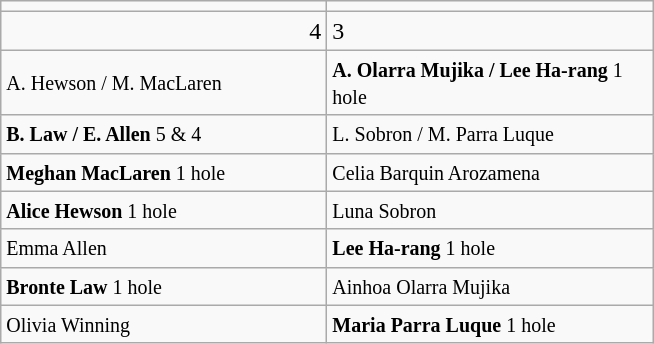<table class="wikitable">
<tr>
<td align="center" width="210"></td>
<td align="center" width="210"></td>
</tr>
<tr>
<td align="right">4</td>
<td>3</td>
</tr>
<tr>
<td><small>A. Hewson / M. MacLaren</small></td>
<td><small><strong>A. Olarra Mujika / Lee Ha-rang</strong> 1 hole</small></td>
</tr>
<tr>
<td><small><strong>B. Law / E. Allen</strong> 5 & 4</small></td>
<td><small>L. Sobron / M. Parra Luque</small></td>
</tr>
<tr>
<td><small><strong>Meghan MacLaren</strong> 1 hole</small></td>
<td><small>Celia Barquin Arozamena</small></td>
</tr>
<tr>
<td><small><strong>Alice Hewson</strong> 1 hole</small></td>
<td><small>Luna Sobron</small></td>
</tr>
<tr>
<td><small>Emma Allen</small></td>
<td><small><strong>Lee Ha-rang</strong> 1 hole</small></td>
</tr>
<tr>
<td><small><strong>Bronte Law</strong> 1 hole</small></td>
<td><small>Ainhoa Olarra Mujika</small></td>
</tr>
<tr>
<td><small>Olivia Winning</small></td>
<td><small><strong>Maria Parra Luque</strong> 1 hole</small></td>
</tr>
</table>
